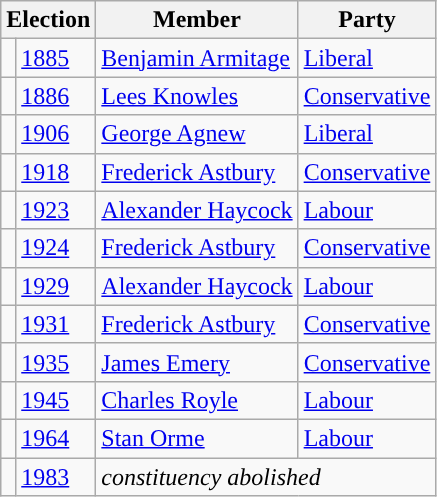<table class="wikitable">
<tr>
<th colspan="2">Election</th>
<th>Member</th>
<th>Party</th>
</tr>
<tr>
<td style="color:inherit;background-color: "></td>
<td><a href='#'>1885</a></td>
<td><a href='#'>Benjamin Armitage</a></td>
<td><a href='#'>Liberal</a></td>
</tr>
<tr>
<td style="color:inherit;background-color: "></td>
<td><a href='#'>1886</a></td>
<td><a href='#'>Lees Knowles</a></td>
<td><a href='#'>Conservative</a></td>
</tr>
<tr>
<td style="color:inherit;background-color: "></td>
<td><a href='#'>1906</a></td>
<td><a href='#'>George Agnew</a></td>
<td><a href='#'>Liberal</a></td>
</tr>
<tr>
<td style="color:inherit;background-color: "></td>
<td><a href='#'>1918</a></td>
<td><a href='#'>Frederick Astbury</a></td>
<td><a href='#'>Conservative</a></td>
</tr>
<tr>
<td style="color:inherit;background-color: "></td>
<td><a href='#'>1923</a></td>
<td><a href='#'>Alexander Haycock</a></td>
<td><a href='#'>Labour</a></td>
</tr>
<tr>
<td style="color:inherit;background-color: "></td>
<td><a href='#'>1924</a></td>
<td><a href='#'>Frederick Astbury</a></td>
<td><a href='#'>Conservative</a></td>
</tr>
<tr>
<td style="color:inherit;background-color: "></td>
<td><a href='#'>1929</a></td>
<td><a href='#'>Alexander Haycock</a></td>
<td><a href='#'>Labour</a></td>
</tr>
<tr>
<td style="color:inherit;background-color: "></td>
<td><a href='#'>1931</a></td>
<td><a href='#'>Frederick Astbury</a></td>
<td><a href='#'>Conservative</a></td>
</tr>
<tr>
<td style="color:inherit;background-color: "></td>
<td><a href='#'>1935</a></td>
<td><a href='#'>James Emery</a></td>
<td><a href='#'>Conservative</a></td>
</tr>
<tr>
<td style="color:inherit;background-color: "></td>
<td><a href='#'>1945</a></td>
<td><a href='#'>Charles Royle</a></td>
<td><a href='#'>Labour</a></td>
</tr>
<tr>
<td style="color:inherit;background-color: "></td>
<td><a href='#'>1964</a></td>
<td><a href='#'>Stan Orme</a></td>
<td><a href='#'>Labour</a></td>
</tr>
<tr>
<td></td>
<td><a href='#'>1983</a></td>
<td colspan="2"><em>constituency abolished</em></td>
</tr>
</table>
